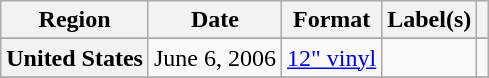<table class="wikitable plainrowheaders">
<tr>
<th scope="col">Region</th>
<th scope="col">Date</th>
<th scope="col">Format</th>
<th scope="col">Label(s)</th>
<th scope="col"></th>
</tr>
<tr>
</tr>
<tr>
<th scope="row">United States</th>
<td>June 6, 2006</td>
<td><a href='#'>12" vinyl</a></td>
<td></td>
<td style="text-align:center;"></td>
</tr>
<tr>
</tr>
</table>
